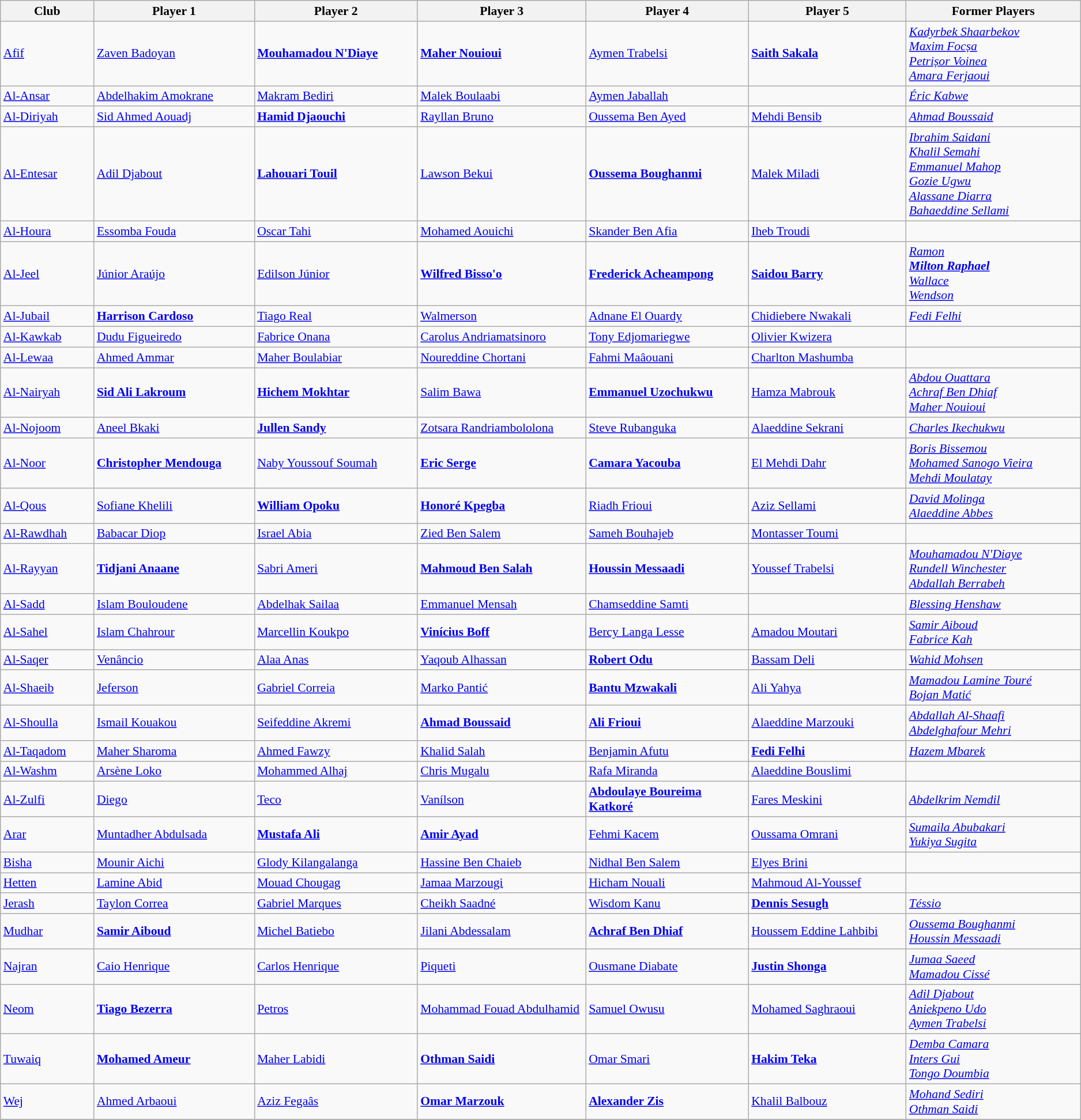<table class="wikitable" border="1" style="text-align: left; font-size:90%">
<tr>
<th width="120">Club</th>
<th width="220">Player 1</th>
<th width="220">Player 2</th>
<th width="220">Player 3</th>
<th width="220">Player 4</th>
<th width="220">Player 5</th>
<th width="240">Former Players</th>
</tr>
<tr>
<td><a href='#'>Afif</a></td>
<td> <a href='#'>Zaven Badoyan</a></td>
<td> <strong><a href='#'>Mouhamadou N'Diaye</a></strong></td>
<td> <strong><a href='#'>Maher Nouioui</a></strong></td>
<td> <a href='#'>Aymen Trabelsi</a></td>
<td> <strong><a href='#'>Saith Sakala</a></strong></td>
<td> <em><a href='#'>Kadyrbek Shaarbekov</a></em><br> <em><a href='#'>Maxim Focșa</a></em><br> <em><a href='#'>Petrișor Voinea</a></em><br> <em><a href='#'>Amara Ferjaoui</a></em></td>
</tr>
<tr>
<td><a href='#'>Al-Ansar</a></td>
<td> <a href='#'>Abdelhakim Amokrane</a></td>
<td> <a href='#'>Makram Bediri</a></td>
<td> <a href='#'>Malek Boulaabi</a></td>
<td> <a href='#'>Aymen Jaballah</a></td>
<td></td>
<td> <em><a href='#'>Éric Kabwe</a></em></td>
</tr>
<tr>
<td><a href='#'>Al-Diriyah</a></td>
<td> <a href='#'>Sid Ahmed Aouadj</a></td>
<td> <strong><a href='#'>Hamid Djaouchi</a></strong></td>
<td> <a href='#'>Rayllan Bruno</a></td>
<td> <a href='#'>Oussema Ben Ayed</a></td>
<td> <a href='#'>Mehdi Bensib</a></td>
<td> <em><a href='#'>Ahmad Boussaid</a></em></td>
</tr>
<tr>
<td><a href='#'>Al-Entesar</a></td>
<td> <a href='#'>Adil Djabout</a></td>
<td> <strong><a href='#'>Lahouari Touil</a></strong></td>
<td> <a href='#'>Lawson Bekui</a></td>
<td> <strong><a href='#'>Oussema Boughanmi</a></strong></td>
<td> <a href='#'>Malek Miladi</a></td>
<td> <em><a href='#'>Ibrahim Saidani</a></em><br> <em><a href='#'>Khalil Semahi</a></em><br> <em><a href='#'>Emmanuel Mahop</a></em><br> <em><a href='#'>Gozie Ugwu</a></em><br> <em><a href='#'>Alassane Diarra</a></em><br> <em><a href='#'>Bahaeddine Sellami</a></em></td>
</tr>
<tr>
<td><a href='#'>Al-Houra</a></td>
<td> <a href='#'>Essomba Fouda</a></td>
<td> <a href='#'>Oscar Tahi</a></td>
<td> <a href='#'>Mohamed Aouichi</a></td>
<td> <a href='#'>Skander Ben Afia</a></td>
<td> <a href='#'>Iheb Troudi</a></td>
<td></td>
</tr>
<tr>
<td><a href='#'>Al-Jeel</a></td>
<td> <a href='#'>Júnior Araújo</a></td>
<td> <a href='#'>Edilson Júnior</a></td>
<td> <strong><a href='#'>Wilfred Bisso'o</a></strong></td>
<td> <strong><a href='#'>Frederick Acheampong</a></strong></td>
<td> <strong><a href='#'>Saidou Barry</a></strong></td>
<td> <em><a href='#'>Ramon</a></em><br> <strong><em><a href='#'>Milton Raphael</a></em></strong><br> <em><a href='#'>Wallace</a></em><br> <em><a href='#'>Wendson</a></em></td>
</tr>
<tr>
<td><a href='#'>Al-Jubail</a></td>
<td> <strong><a href='#'>Harrison Cardoso</a></strong></td>
<td> <a href='#'>Tiago Real</a></td>
<td> <a href='#'>Walmerson</a></td>
<td> <a href='#'>Adnane El Ouardy</a></td>
<td> <a href='#'>Chidiebere Nwakali</a></td>
<td> <em><a href='#'>Fedi Felhi</a></em></td>
</tr>
<tr>
<td><a href='#'>Al-Kawkab</a></td>
<td> <a href='#'>Dudu Figueiredo</a></td>
<td> <a href='#'>Fabrice Onana</a></td>
<td> <a href='#'>Carolus Andriamatsinoro</a></td>
<td> <a href='#'>Tony Edjomariegwe</a></td>
<td> <a href='#'>Olivier Kwizera</a></td>
<td></td>
</tr>
<tr>
<td><a href='#'>Al-Lewaa</a></td>
<td> <a href='#'>Ahmed Ammar</a></td>
<td> <a href='#'>Maher Boulabiar</a></td>
<td> <a href='#'>Noureddine Chortani</a></td>
<td> <a href='#'>Fahmi Maâouani</a></td>
<td> <a href='#'>Charlton Mashumba</a></td>
<td></td>
</tr>
<tr>
<td><a href='#'>Al-Nairyah</a></td>
<td> <strong><a href='#'>Sid Ali Lakroum</a></strong></td>
<td> <strong><a href='#'>Hichem Mokhtar</a></strong></td>
<td> <a href='#'>Salim Bawa</a></td>
<td> <strong><a href='#'>Emmanuel Uzochukwu</a></strong></td>
<td> <a href='#'>Hamza Mabrouk</a></td>
<td> <em><a href='#'>Abdou Ouattara</a></em><br> <em><a href='#'>Achraf Ben Dhiaf</a></em><br> <em><a href='#'>Maher Nouioui</a></em></td>
</tr>
<tr>
<td><a href='#'>Al-Nojoom</a></td>
<td> <a href='#'>Aneel Bkaki</a></td>
<td> <strong><a href='#'>Jullen Sandy</a></strong></td>
<td> <a href='#'>Zotsara Randriambololona</a></td>
<td> <a href='#'>Steve Rubanguka</a></td>
<td> <a href='#'>Alaeddine Sekrani</a></td>
<td> <em><a href='#'>Charles Ikechukwu</a></em></td>
</tr>
<tr>
<td><a href='#'>Al-Noor</a></td>
<td> <strong><a href='#'>Christopher Mendouga</a></strong></td>
<td> <a href='#'>Naby Youssouf Soumah</a></td>
<td> <strong><a href='#'>Eric Serge</a></strong></td>
<td> <strong><a href='#'>Camara Yacouba</a></strong></td>
<td> <a href='#'>El Mehdi Dahr</a></td>
<td> <em><a href='#'>Boris Bissemou</a></em><br> <em><a href='#'>Mohamed Sanogo Vieira</a></em><br> <em><a href='#'>Mehdi Moulatay</a></em></td>
</tr>
<tr>
<td><a href='#'>Al-Qous</a></td>
<td> <a href='#'>Sofiane Khelili</a></td>
<td> <strong><a href='#'>William Opoku</a></strong></td>
<td> <strong><a href='#'>Honoré Kpegba</a></strong></td>
<td> <a href='#'>Riadh Frioui</a></td>
<td> <a href='#'>Aziz Sellami</a></td>
<td> <em><a href='#'>David Molinga</a></em><br> <em><a href='#'>Alaeddine Abbes</a></em></td>
</tr>
<tr>
<td><a href='#'>Al-Rawdhah</a></td>
<td> <a href='#'>Babacar Diop</a></td>
<td> <a href='#'>Israel Abia</a></td>
<td> <a href='#'>Zied Ben Salem</a></td>
<td> <a href='#'>Sameh Bouhajeb</a></td>
<td> <a href='#'>Montasser Toumi</a></td>
<td></td>
</tr>
<tr>
<td><a href='#'>Al-Rayyan</a></td>
<td> <strong><a href='#'>Tidjani Anaane</a></strong></td>
<td> <a href='#'>Sabri Ameri</a></td>
<td> <strong><a href='#'>Mahmoud Ben Salah</a></strong></td>
<td> <strong><a href='#'>Houssin Messaadi</a></strong></td>
<td> <a href='#'>Youssef Trabelsi</a></td>
<td> <em><a href='#'>Mouhamadou N'Diaye</a></em><br> <em><a href='#'>Rundell Winchester</a></em><br> <em><a href='#'>Abdallah Berrabeh</a></em></td>
</tr>
<tr>
<td><a href='#'>Al-Sadd</a></td>
<td> <a href='#'>Islam Bouloudene</a></td>
<td> <a href='#'>Abdelhak Sailaa</a></td>
<td> <a href='#'>Emmanuel Mensah</a></td>
<td> <a href='#'>Chamseddine Samti</a></td>
<td></td>
<td> <em><a href='#'>Blessing Henshaw</a></em></td>
</tr>
<tr>
<td><a href='#'>Al-Sahel</a></td>
<td> <a href='#'>Islam Chahrour</a></td>
<td> <a href='#'>Marcellin Koukpo</a></td>
<td> <strong><a href='#'>Vinícius Boff</a></strong></td>
<td> <a href='#'>Bercy Langa Lesse</a></td>
<td> <a href='#'>Amadou Moutari</a></td>
<td> <em><a href='#'>Samir Aiboud</a></em><br> <em><a href='#'>Fabrice Kah</a></em></td>
</tr>
<tr>
<td><a href='#'>Al-Saqer</a></td>
<td> <a href='#'>Venâncio</a></td>
<td> <a href='#'>Alaa Anas</a></td>
<td> <a href='#'>Yaqoub Alhassan</a></td>
<td> <strong><a href='#'>Robert Odu</a></strong></td>
<td> <a href='#'>Bassam Deli</a></td>
<td> <em><a href='#'>Wahid Mohsen</a></em></td>
</tr>
<tr>
<td><a href='#'>Al-Shaeib</a></td>
<td> <a href='#'>Jeferson</a></td>
<td> <a href='#'>Gabriel Correia</a></td>
<td> <a href='#'>Marko Pantić</a></td>
<td> <strong><a href='#'>Bantu Mzwakali</a></strong></td>
<td> <a href='#'>Ali Yahya</a></td>
<td> <em><a href='#'>Mamadou Lamine Touré</a></em><br> <em><a href='#'>Bojan Matić</a></em></td>
</tr>
<tr>
<td><a href='#'>Al-Shoulla</a></td>
<td> <a href='#'>Ismail Kouakou</a></td>
<td> <a href='#'>Seifeddine Akremi</a></td>
<td> <strong><a href='#'>Ahmad Boussaid</a></strong></td>
<td> <strong><a href='#'>Ali Frioui</a></strong></td>
<td> <a href='#'>Alaeddine Marzouki</a></td>
<td> <em><a href='#'>Abdallah Al-Shaafi</a></em><br> <em><a href='#'>Abdelghafour Mehri</a></em></td>
</tr>
<tr>
<td><a href='#'>Al-Taqadom</a></td>
<td> <a href='#'>Maher Sharoma</a></td>
<td> <a href='#'>Ahmed Fawzy</a></td>
<td> <a href='#'>Khalid Salah</a></td>
<td> <a href='#'>Benjamin Afutu</a></td>
<td> <strong><a href='#'>Fedi Felhi</a></strong></td>
<td> <em><a href='#'>Hazem Mbarek</a></em></td>
</tr>
<tr>
<td><a href='#'>Al-Washm</a></td>
<td> <a href='#'>Arsène Loko</a></td>
<td> <a href='#'>Mohammed Alhaj</a></td>
<td> <a href='#'>Chris Mugalu</a></td>
<td> <a href='#'>Rafa Miranda</a></td>
<td> <a href='#'>Alaeddine Bouslimi</a></td>
<td></td>
</tr>
<tr>
<td><a href='#'>Al-Zulfi</a></td>
<td> <a href='#'>Diego</a></td>
<td> <a href='#'>Teco</a></td>
<td> <a href='#'>Vanílson</a></td>
<td> <strong><a href='#'>Abdoulaye Boureima Katkoré</a></strong></td>
<td> <a href='#'>Fares Meskini</a></td>
<td> <em><a href='#'>Abdelkrim Nemdil</a></em></td>
</tr>
<tr>
<td><a href='#'>Arar</a></td>
<td> <a href='#'>Muntadher Abdulsada</a></td>
<td> <strong><a href='#'>Mustafa Ali</a></strong></td>
<td> <strong><a href='#'>Amir Ayad</a></strong></td>
<td> <a href='#'>Fehmi Kacem</a></td>
<td> <a href='#'>Oussama Omrani</a></td>
<td> <em><a href='#'>Sumaila Abubakari</a></em><br> <em><a href='#'>Yukiya Sugita</a></em></td>
</tr>
<tr>
<td><a href='#'>Bisha</a></td>
<td> <a href='#'>Mounir Aichi</a></td>
<td> <a href='#'>Glody Kilangalanga</a></td>
<td> <a href='#'>Hassine Ben Chaieb</a></td>
<td> <a href='#'>Nidhal Ben Salem</a></td>
<td> <a href='#'>Elyes Brini</a></td>
<td></td>
</tr>
<tr>
<td><a href='#'>Hetten</a></td>
<td> <a href='#'>Lamine Abid</a></td>
<td> <a href='#'>Mouad Chougag</a></td>
<td> <a href='#'>Jamaa Marzougi</a></td>
<td> <a href='#'>Hicham Nouali</a></td>
<td> <a href='#'>Mahmoud Al-Youssef</a></td>
<td></td>
</tr>
<tr>
<td><a href='#'>Jerash</a></td>
<td> <a href='#'>Taylon Correa</a></td>
<td> <a href='#'>Gabriel Marques</a></td>
<td> <a href='#'>Cheikh Saadné</a></td>
<td> <a href='#'>Wisdom Kanu</a></td>
<td> <strong><a href='#'>Dennis Sesugh</a></strong></td>
<td> <em><a href='#'>Téssio</a></em></td>
</tr>
<tr>
<td><a href='#'>Mudhar</a></td>
<td> <strong><a href='#'>Samir Aiboud</a></strong></td>
<td> <a href='#'>Michel Batiebo</a></td>
<td> <a href='#'>Jilani Abdessalam</a></td>
<td> <strong><a href='#'>Achraf Ben Dhiaf</a></strong></td>
<td> <a href='#'>Houssem Eddine Lahbibi</a></td>
<td> <em><a href='#'>Oussema Boughanmi</a></em><br> <em><a href='#'>Houssin Messaadi</a></em></td>
</tr>
<tr>
<td><a href='#'>Najran</a></td>
<td> <a href='#'>Caio Henrique</a></td>
<td> <a href='#'>Carlos Henrique</a></td>
<td> <a href='#'>Piqueti</a></td>
<td> <a href='#'>Ousmane Diabate</a></td>
<td> <strong><a href='#'>Justin Shonga</a></strong></td>
<td> <em><a href='#'>Jumaa Saeed</a></em><br> <em><a href='#'>Mamadou Cissé</a></em></td>
</tr>
<tr>
<td><a href='#'>Neom</a></td>
<td> <strong><a href='#'>Tiago Bezerra</a></strong></td>
<td> <a href='#'>Petros</a></td>
<td> <a href='#'>Mohammad Fouad Abdulhamid</a></td>
<td> <a href='#'>Samuel Owusu</a></td>
<td> <a href='#'>Mohamed Saghraoui</a></td>
<td> <em><a href='#'>Adil Djabout</a></em><br> <em><a href='#'>Aniekpeno Udo</a></em><br> <em><a href='#'>Aymen Trabelsi</a></em></td>
</tr>
<tr>
<td><a href='#'>Tuwaiq</a></td>
<td> <strong><a href='#'>Mohamed Ameur</a></strong></td>
<td> <a href='#'>Maher Labidi</a></td>
<td> <strong><a href='#'>Othman Saidi</a></strong></td>
<td> <a href='#'>Omar Smari</a></td>
<td> <strong><a href='#'>Hakim Teka</a></strong></td>
<td> <em><a href='#'>Demba Camara</a></em><br> <em><a href='#'>Inters Gui</a></em><br> <em><a href='#'>Tongo Doumbia</a></em></td>
</tr>
<tr>
<td><a href='#'>Wej</a></td>
<td> <a href='#'>Ahmed Arbaoui</a></td>
<td> <a href='#'>Aziz Fegaâs</a></td>
<td> <strong><a href='#'>Omar Marzouk</a></strong></td>
<td> <strong><a href='#'>Alexander Zis</a></strong></td>
<td> <a href='#'>Khalil Balbouz</a></td>
<td> <em><a href='#'>Mohand Sediri</a></em><br> <em><a href='#'>Othman Saidi</a></em></td>
</tr>
<tr>
</tr>
</table>
